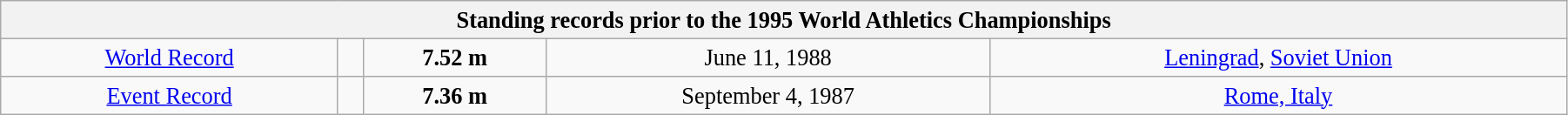<table class="wikitable" style=" text-align:center; font-size:110%;" width="95%">
<tr>
<th colspan="5">Standing records prior to the 1995 World Athletics Championships</th>
</tr>
<tr>
<td><a href='#'>World Record</a></td>
<td></td>
<td><strong>7.52 m </strong></td>
<td>June 11, 1988</td>
<td> <a href='#'>Leningrad</a>, <a href='#'>Soviet Union</a></td>
</tr>
<tr>
<td><a href='#'>Event Record</a></td>
<td></td>
<td><strong>7.36 m </strong></td>
<td>September 4, 1987</td>
<td> <a href='#'>Rome, Italy</a></td>
</tr>
</table>
